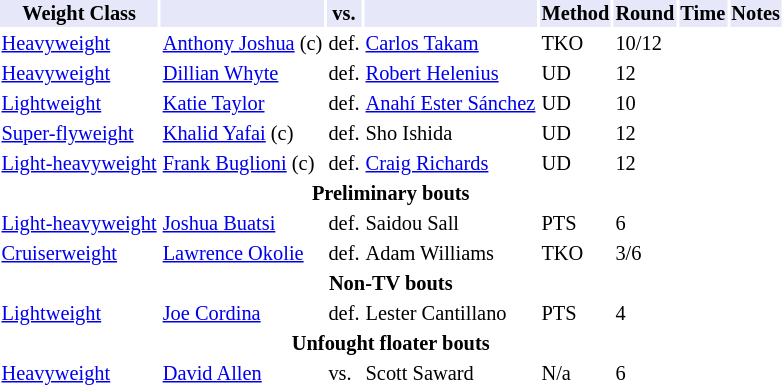<table class="toccolours" style="font-size: 85%;">
<tr>
<th style="background:#e6e8fa; color:#000; text-align:center;">Weight Class</th>
<th style="background:#e6e8fa; color:#000; text-align:center;"></th>
<th style="background:#e6e8fa; color:#000; text-align:center;">vs.</th>
<th style="background:#e6e8fa; color:#000; text-align:center;"></th>
<th style="background:#e6e8fa; color:#000; text-align:center;">Method</th>
<th style="background:#e6e8fa; color:#000; text-align:center;">Round</th>
<th style="background:#e6e8fa; color:#000; text-align:center;">Time</th>
<th style="background:#e6e8fa; color:#000; text-align:center;">Notes</th>
</tr>
<tr>
<td><a href='#'>Heavyweight</a></td>
<td> <a href='#'>Anthony Joshua</a> (c)</td>
<td>def.</td>
<td> <a href='#'>Carlos Takam</a></td>
<td>TKO</td>
<td>10/12</td>
<td></td>
<td></td>
</tr>
<tr>
<td><a href='#'>Heavyweight</a></td>
<td> <a href='#'>Dillian Whyte</a></td>
<td>def.</td>
<td> <a href='#'>Robert Helenius</a></td>
<td>UD</td>
<td>12</td>
<td></td>
<td></td>
</tr>
<tr>
<td><a href='#'>Lightweight</a></td>
<td> <a href='#'>Katie Taylor</a></td>
<td>def.</td>
<td> <a href='#'>Anahí Ester Sánchez</a></td>
<td>UD</td>
<td>10</td>
<td></td>
<td></td>
</tr>
<tr>
<td><a href='#'>Super-flyweight</a></td>
<td> <a href='#'>Khalid Yafai</a> (c)</td>
<td>def.</td>
<td> Sho Ishida</td>
<td>UD</td>
<td>12</td>
<td></td>
<td></td>
</tr>
<tr>
<td><a href='#'>Light-heavyweight</a></td>
<td> <a href='#'>Frank Buglioni</a> (c)</td>
<td>def.</td>
<td> <a href='#'>Craig Richards</a></td>
<td>UD</td>
<td>12</td>
<td></td>
<td></td>
</tr>
<tr>
<th colspan=8>Preliminary bouts</th>
</tr>
<tr>
<td><a href='#'>Light-heavyweight</a></td>
<td> <a href='#'>Joshua Buatsi</a></td>
<td>def.</td>
<td> Saidou Sall</td>
<td>PTS</td>
<td>6</td>
<td></td>
<td></td>
</tr>
<tr>
<td><a href='#'>Cruiserweight</a></td>
<td> <a href='#'>Lawrence Okolie</a></td>
<td>def.</td>
<td> Adam Williams</td>
<td>TKO</td>
<td>3/6</td>
<td></td>
<td></td>
</tr>
<tr>
<th colspan=8>Non-TV bouts</th>
</tr>
<tr>
<td><a href='#'>Lightweight</a></td>
<td> <a href='#'>Joe Cordina</a></td>
<td>def.</td>
<td> Lester Cantillano</td>
<td>PTS</td>
<td>4</td>
<td></td>
<td></td>
</tr>
<tr>
<th colspan=8>Unfought floater bouts</th>
</tr>
<tr>
<td><a href='#'>Heavyweight</a></td>
<td> <a href='#'>David Allen</a></td>
<td>vs.</td>
<td> Scott Saward</td>
<td>N/a</td>
<td>6</td>
<td></td>
<td></td>
</tr>
</table>
